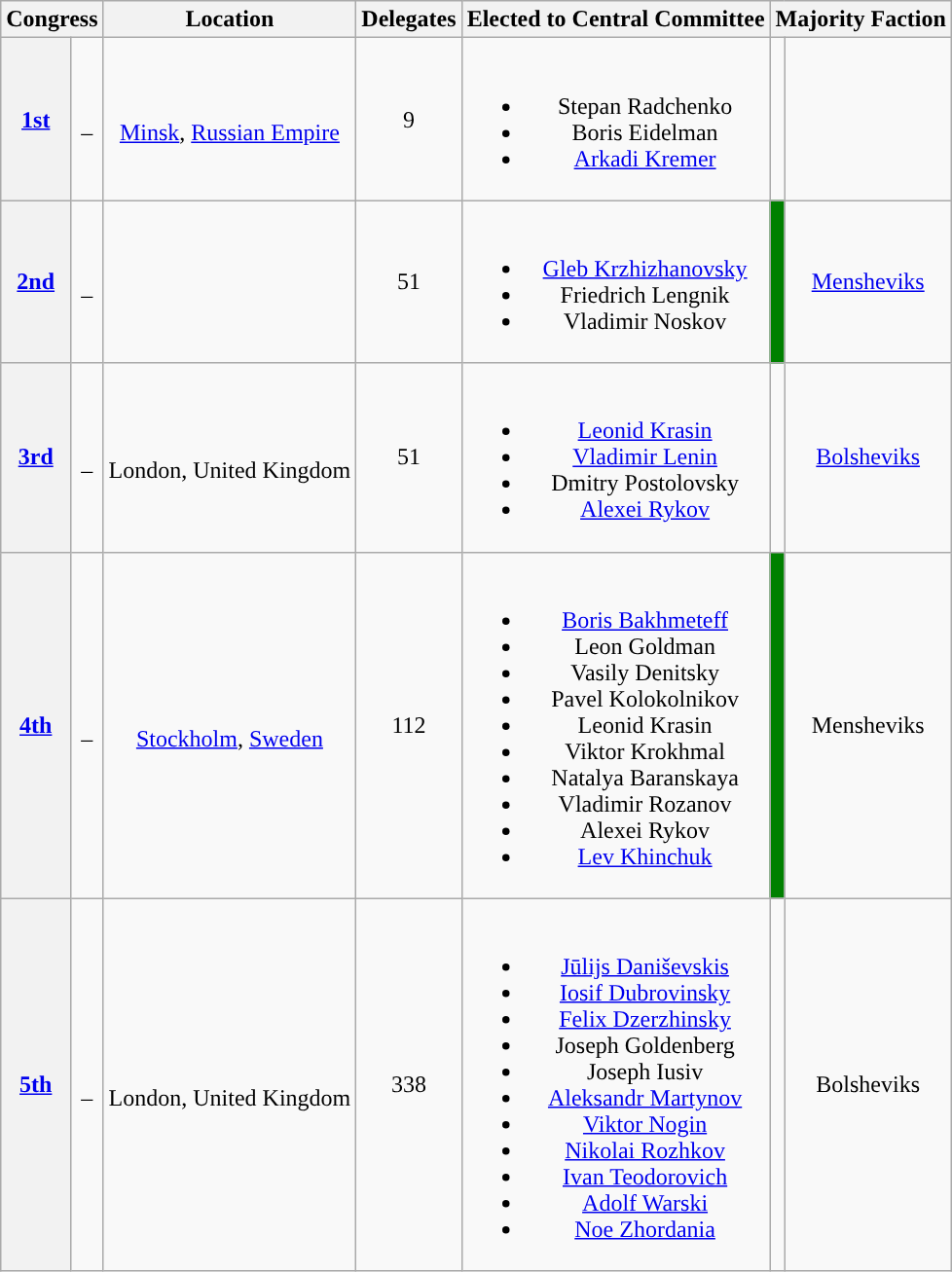<table class="wikitable" style="text-align:center;">
<tr>
<th scope="col" colspan=2>Congress</th>
<th scope="col">Location</th>
<th scope="col">Delegates</th>
<th scope="col">Elected to Central Committee</th>
<th colspan=2>Majority Faction</th>
</tr>
<tr style="height:6em;">
<th scope="row"><a href='#'>1st</a></th>
<td><br>–<br></td>
<td><br><a href='#'>Minsk</a>, <a href='#'>Russian Empire</a></td>
<td>9</td>
<td><br><ul><li>Stepan Radchenko</li><li>Boris Eidelman</li><li><a href='#'>Arkadi Kremer</a></li></ul></td>
<td scope="col" style="background-color: "></td>
<td></td>
</tr>
<tr style="height:6em;">
<th scope="row"><a href='#'>2nd</a></th>
<td><br>–<br></td>
<td> <br></td>
<td>51</td>
<td><br><ul><li><a href='#'>Gleb Krzhizhanovsky</a></li><li>Friedrich Lengnik</li><li>Vladimir Noskov</li></ul></td>
<td scope="col" style="background-color:green; border-bottom:solid 0 gray"></td>
<td><a href='#'>Mensheviks</a></td>
</tr>
<tr style="height:6em;">
<th scope="row"><a href='#'>3rd</a></th>
<td><br>–<br></td>
<td><br>London, United Kingdom</td>
<td>51</td>
<td><br><ul><li><a href='#'>Leonid Krasin</a></li><li><a href='#'>Vladimir Lenin</a></li><li>Dmitry Postolovsky</li><li><a href='#'>Alexei Rykov</a></li></ul></td>
<td scope="col" style="background-color:"></td>
<td><a href='#'>Bolsheviks</a></td>
</tr>
<tr style="height:6em;">
<th scope="row"><a href='#'>4th</a></th>
<td><br>–<br></td>
<td><br><a href='#'>Stockholm</a>, <a href='#'>Sweden</a></td>
<td>112</td>
<td><br><ul><li><a href='#'>Boris Bakhmeteff</a></li><li>Leon Goldman</li><li>Vasily Denitsky</li><li>Pavel Kolokolnikov</li><li>Leonid Krasin</li><li>Viktor Krokhmal</li><li>Natalya Baranskaya</li><li>Vladimir Rozanov</li><li>Alexei Rykov</li><li><a href='#'>Lev Khinchuk</a></li></ul></td>
<td scope="col" style="background-color:green; border-bottom:solid 0 gray"></td>
<td>Mensheviks</td>
</tr>
<tr style="height:6em;">
<th scope="row"><a href='#'>5th</a></th>
<td><br>–<br></td>
<td><br>London, United Kingdom</td>
<td>338</td>
<td><br><ul><li><a href='#'>Jūlijs Daniševskis</a></li><li><a href='#'>Iosif Dubrovinsky</a></li><li><a href='#'>Felix Dzerzhinsky</a></li><li>Joseph Goldenberg</li><li>Joseph Iusiv</li><li><a href='#'>Aleksandr Martynov</a></li><li><a href='#'>Viktor Nogin</a></li><li><a href='#'>Nikolai Rozhkov</a></li><li><a href='#'>Ivan Teodorovich</a></li><li><a href='#'>Adolf Warski</a></li><li><a href='#'>Noe Zhordania</a></li></ul></td>
<td scope="col" style="background-color:"></td>
<td>Bolsheviks</td>
</tr>
</table>
